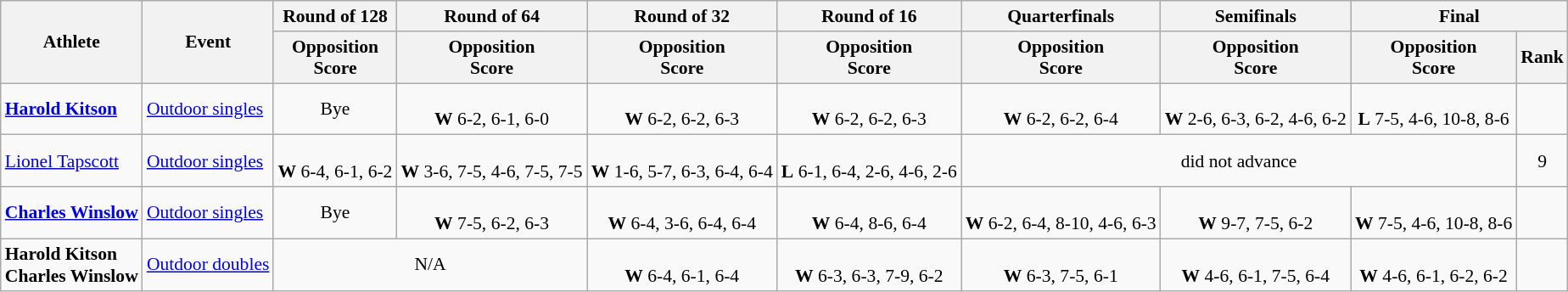<table class=wikitable style="font-size:90%">
<tr>
<th rowspan="2">Athlete</th>
<th rowspan="2">Event</th>
<th>Round of 128</th>
<th>Round of 64</th>
<th>Round of 32</th>
<th>Round of 16</th>
<th>Quarterfinals</th>
<th>Semifinals</th>
<th colspan="2">Final</th>
</tr>
<tr>
<th>Opposition<br>Score</th>
<th>Opposition<br>Score</th>
<th>Opposition<br>Score</th>
<th>Opposition<br>Score</th>
<th>Opposition<br>Score</th>
<th>Opposition<br>Score</th>
<th>Opposition<br>Score</th>
<th>Rank</th>
</tr>
<tr>
<td><strong><a href='#'>Harold Kitson</a></strong></td>
<td><a href='#'>Outdoor singles</a></td>
<td align=center>Bye</td>
<td align=center> <br> <strong>W</strong> 6-2, 6-1, 6-0</td>
<td align=center> <br> <strong>W</strong> 6-2, 6-2, 6-3</td>
<td align=center> <br> <strong>W</strong> 6-2, 6-2, 6-3</td>
<td align=center> <br> <strong>W</strong> 6-2, 6-2, 6-4</td>
<td align=center> <br> <strong>W</strong> 2-6, 6-3, 6-2, 4-6, 6-2</td>
<td align=center> <br> <strong>L</strong> 7-5, 4-6, 10-8, 8-6</td>
<td align=center></td>
</tr>
<tr>
<td><a href='#'>Lionel Tapscott</a></td>
<td><a href='#'>Outdoor singles</a></td>
<td align=center> <br> <strong>W</strong> 6-4, 6-1, 6-2</td>
<td align=center> <br> <strong>W</strong> 3-6, 7-5, 4-6, 7-5, 7-5</td>
<td align=center> <br> <strong>W</strong> 1-6, 5-7, 6-3, 6-4, 6-4</td>
<td align=center> <br> <strong>L</strong> 6-1, 6-4, 2-6, 4-6, 2-6</td>
<td align=center colspan=3>did not advance</td>
<td align=center>9</td>
</tr>
<tr>
<td><strong><a href='#'>Charles Winslow</a></strong></td>
<td><a href='#'>Outdoor singles</a></td>
<td align=center>Bye</td>
<td align=center> <br> <strong>W</strong> 7-5, 6-2, 6-3</td>
<td align=center> <br> <strong>W</strong> 6-4, 3-6, 6-4, 6-4</td>
<td align=center> <br> <strong>W</strong> 6-4, 8-6, 6-4</td>
<td align=center> <br> <strong>W</strong> 6-2, 6-4, 8-10, 4-6, 6-3</td>
<td align=center> <br> <strong>W</strong> 9-7, 7-5, 6-2</td>
<td align=center> <br> <strong>W</strong> 7-5, 4-6, 10-8, 8-6</td>
<td align=center></td>
</tr>
<tr>
<td><strong>Harold Kitson <br> Charles Winslow</strong></td>
<td><a href='#'>Outdoor doubles</a></td>
<td align=center colspan=2>N/A</td>
<td align=center> <br> <strong>W</strong> 6-4, 6-1, 6-4</td>
<td align=center> <br> <strong>W</strong> 6-3, 6-3, 7-9, 6-2</td>
<td align=center> <br> <strong>W</strong> 6-3, 7-5, 6-1</td>
<td align=center> <br> <strong>W</strong> 4-6, 6-1, 7-5, 6-4</td>
<td align=center> <br> <strong>W</strong> 4-6, 6-1, 6-2, 6-2</td>
<td align=center></td>
</tr>
</table>
